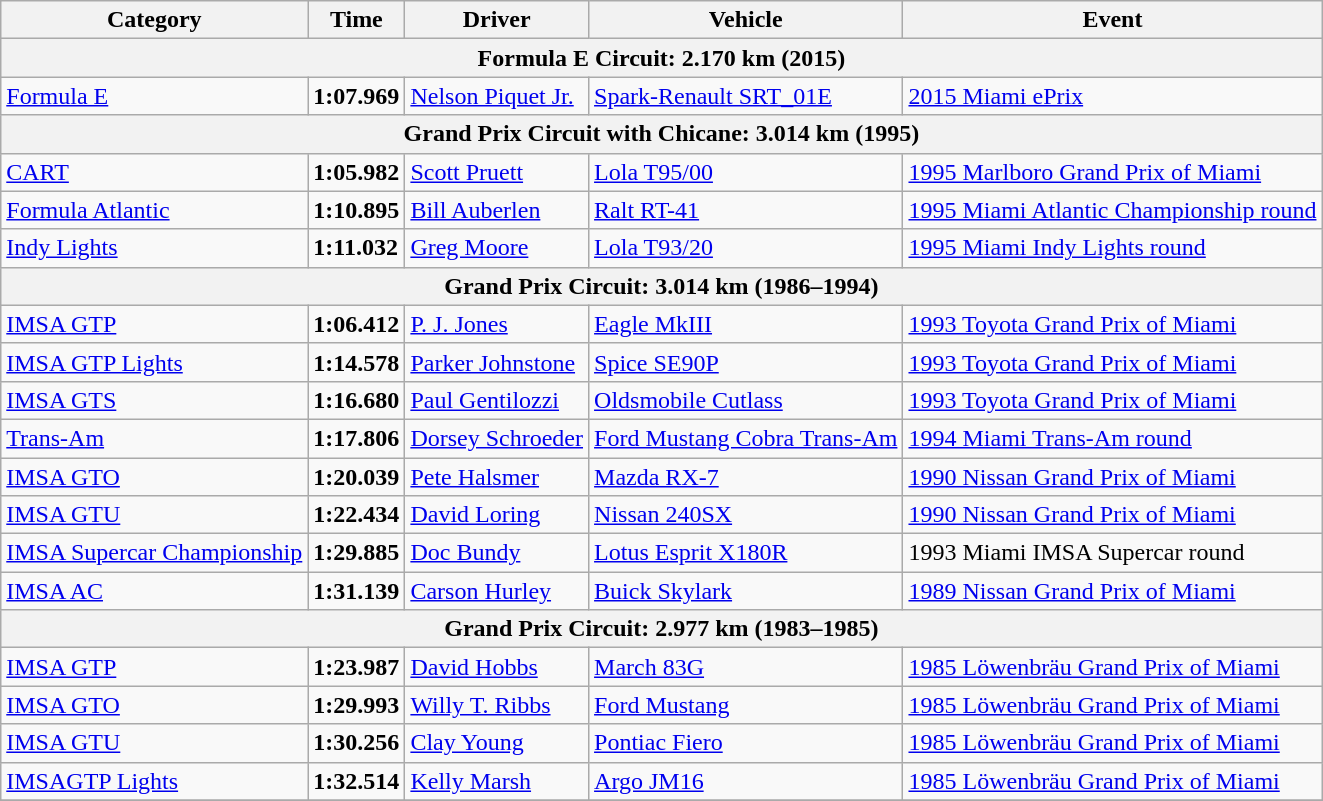<table class="wikitable">
<tr>
<th>Category</th>
<th>Time</th>
<th>Driver</th>
<th>Vehicle</th>
<th>Event</th>
</tr>
<tr>
<th colspan=5>Formula E Circuit: 2.170 km (2015)</th>
</tr>
<tr>
<td><a href='#'>Formula E</a></td>
<td><strong>1:07.969</strong></td>
<td><a href='#'>Nelson Piquet Jr.</a></td>
<td><a href='#'>Spark-Renault SRT_01E</a></td>
<td><a href='#'>2015 Miami ePrix</a></td>
</tr>
<tr>
<th colspan=5>Grand Prix Circuit with Chicane: 3.014 km (1995)</th>
</tr>
<tr>
<td><a href='#'>CART</a></td>
<td><strong>1:05.982</strong></td>
<td><a href='#'>Scott Pruett</a></td>
<td><a href='#'>Lola T95/00</a></td>
<td><a href='#'>1995 Marlboro Grand Prix of Miami</a></td>
</tr>
<tr>
<td><a href='#'>Formula Atlantic</a></td>
<td><strong>1:10.895</strong></td>
<td><a href='#'>Bill Auberlen</a></td>
<td><a href='#'>Ralt RT-41</a></td>
<td><a href='#'>1995 Miami Atlantic Championship round</a></td>
</tr>
<tr>
<td><a href='#'>Indy Lights</a></td>
<td><strong>1:11.032</strong></td>
<td><a href='#'>Greg Moore</a></td>
<td><a href='#'>Lola T93/20</a></td>
<td><a href='#'>1995 Miami Indy Lights round</a></td>
</tr>
<tr>
<th colspan=5>Grand Prix Circuit: 3.014 km (1986–1994)</th>
</tr>
<tr>
<td><a href='#'>IMSA GTP</a></td>
<td><strong>1:06.412</strong></td>
<td><a href='#'>P. J. Jones</a></td>
<td><a href='#'>Eagle MkIII</a></td>
<td><a href='#'>1993 Toyota Grand Prix of Miami</a></td>
</tr>
<tr>
<td><a href='#'>IMSA GTP Lights</a></td>
<td><strong>1:14.578</strong></td>
<td><a href='#'>Parker Johnstone</a></td>
<td><a href='#'>Spice SE90P</a></td>
<td><a href='#'>1993 Toyota Grand Prix of Miami</a></td>
</tr>
<tr>
<td><a href='#'>IMSA GTS</a></td>
<td><strong>1:16.680</strong></td>
<td><a href='#'>Paul Gentilozzi</a></td>
<td><a href='#'>Oldsmobile Cutlass</a></td>
<td><a href='#'>1993 Toyota Grand Prix of Miami</a></td>
</tr>
<tr>
<td><a href='#'>Trans-Am</a></td>
<td><strong>1:17.806</strong></td>
<td><a href='#'>Dorsey Schroeder</a></td>
<td><a href='#'>Ford Mustang Cobra Trans-Am</a></td>
<td><a href='#'>1994 Miami Trans-Am round</a></td>
</tr>
<tr>
<td><a href='#'>IMSA GTO</a></td>
<td><strong>1:20.039</strong></td>
<td><a href='#'>Pete Halsmer</a></td>
<td><a href='#'>Mazda RX-7</a></td>
<td><a href='#'>1990 Nissan Grand Prix of Miami</a></td>
</tr>
<tr>
<td><a href='#'>IMSA GTU</a></td>
<td><strong>1:22.434</strong></td>
<td><a href='#'>David Loring</a></td>
<td><a href='#'>Nissan 240SX</a></td>
<td><a href='#'>1990 Nissan Grand Prix of Miami</a></td>
</tr>
<tr>
<td><a href='#'>IMSA Supercar Championship</a></td>
<td><strong>1:29.885</strong></td>
<td><a href='#'>Doc Bundy</a></td>
<td><a href='#'>Lotus Esprit X180R</a></td>
<td>1993 Miami IMSA Supercar round</td>
</tr>
<tr>
<td><a href='#'>IMSA AC</a></td>
<td><strong>1:31.139</strong></td>
<td><a href='#'>Carson Hurley</a></td>
<td><a href='#'>Buick Skylark</a></td>
<td><a href='#'>1989 Nissan Grand Prix of Miami</a></td>
</tr>
<tr>
<th colspan=5>Grand Prix Circuit: 2.977 km (1983–1985)</th>
</tr>
<tr>
<td><a href='#'>IMSA GTP</a></td>
<td><strong>1:23.987</strong></td>
<td><a href='#'>David Hobbs</a></td>
<td><a href='#'>March 83G</a></td>
<td><a href='#'>1985 Löwenbräu Grand Prix of Miami</a></td>
</tr>
<tr>
<td><a href='#'>IMSA GTO</a></td>
<td><strong>1:29.993</strong></td>
<td><a href='#'>Willy T. Ribbs</a></td>
<td><a href='#'>Ford Mustang</a></td>
<td><a href='#'>1985 Löwenbräu Grand Prix of Miami</a></td>
</tr>
<tr>
<td><a href='#'>IMSA GTU</a></td>
<td><strong>1:30.256</strong></td>
<td><a href='#'>Clay Young</a></td>
<td><a href='#'>Pontiac Fiero</a></td>
<td><a href='#'>1985 Löwenbräu Grand Prix of Miami</a></td>
</tr>
<tr>
<td><a href='#'>IMSAGTP Lights</a></td>
<td><strong>1:32.514</strong></td>
<td><a href='#'>Kelly Marsh</a></td>
<td><a href='#'>Argo JM16</a></td>
<td><a href='#'>1985 Löwenbräu Grand Prix of Miami</a></td>
</tr>
<tr>
</tr>
</table>
